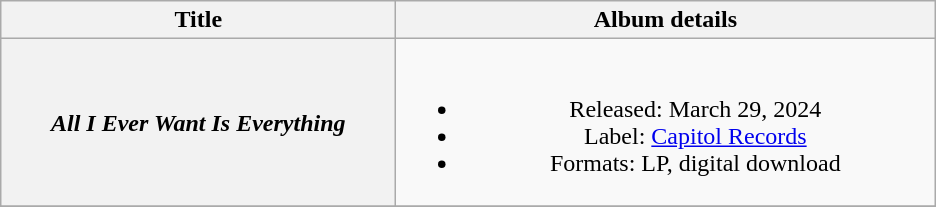<table class="wikitable plainrowheaders" style="text-align:center;">
<tr>
<th scope="col" rowspan="1" style="width:16em;">Title</th>
<th scope="col" rowspan="1" style="width:22em;">Album details</th>
</tr>
<tr>
<th scope="row"><em>All I Ever Want Is Everything</em></th>
<td><br><ul><li>Released: March 29, 2024</li><li>Label: <a href='#'>Capitol Records</a></li><li>Formats: LP, digital download</li></ul></td>
</tr>
<tr>
</tr>
</table>
